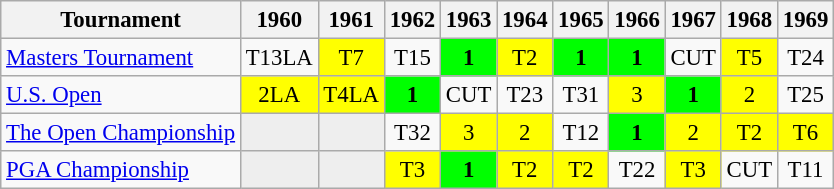<table class="wikitable" style="font-size:95%;text-align:center;">
<tr>
<th>Tournament</th>
<th>1960</th>
<th>1961</th>
<th>1962</th>
<th>1963</th>
<th>1964</th>
<th>1965</th>
<th>1966</th>
<th>1967</th>
<th>1968</th>
<th>1969</th>
</tr>
<tr>
<td align=left><a href='#'>Masters Tournament</a></td>
<td>T13<span>LA</span></td>
<td style="background:yellow;">T7</td>
<td>T15</td>
<td style="background:lime;"><strong>1</strong></td>
<td style="background:yellow;">T2</td>
<td style="background:lime;"><strong>1</strong></td>
<td style="background:lime;"><strong>1</strong></td>
<td>CUT</td>
<td style="background:yellow;">T5</td>
<td>T24</td>
</tr>
<tr>
<td align=left><a href='#'>U.S. Open</a></td>
<td style="background:yellow;">2<span>LA</span></td>
<td style="background:yellow;">T4<span>LA</span></td>
<td style="background:lime;"><strong>1</strong></td>
<td>CUT</td>
<td>T23</td>
<td>T31</td>
<td style="background:yellow;">3</td>
<td style="background:lime;"><strong>1</strong></td>
<td style="background:yellow;">2</td>
<td>T25</td>
</tr>
<tr>
<td align=left><a href='#'>The Open Championship</a></td>
<td style="background:#eeeeee;"></td>
<td style="background:#eeeeee;"></td>
<td>T32</td>
<td style="background:yellow;">3</td>
<td style="background:yellow;">2</td>
<td>T12</td>
<td style="background:lime;"><strong>1</strong></td>
<td style="background:yellow;">2</td>
<td style="background:yellow;">T2</td>
<td style="background:yellow;">T6</td>
</tr>
<tr>
<td align=left><a href='#'>PGA Championship</a></td>
<td style="background:#eeeeee;"></td>
<td style="background:#eeeeee;"></td>
<td style="background:yellow;">T3</td>
<td style="background:lime;"><strong>1</strong></td>
<td style="background:yellow;">T2</td>
<td style="background:yellow;">T2</td>
<td>T22</td>
<td style="background:yellow;">T3</td>
<td>CUT</td>
<td>T11</td>
</tr>
</table>
